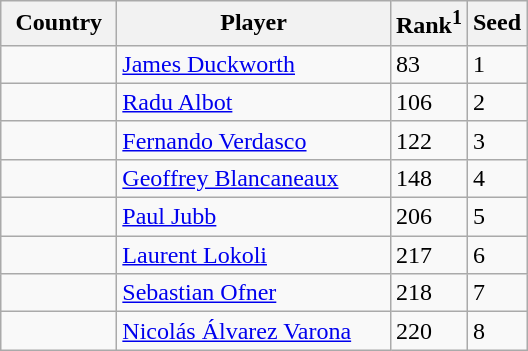<table class="sortable wikitable">
<tr>
<th width="70">Country</th>
<th width="175">Player</th>
<th>Rank<sup>1</sup></th>
<th>Seed</th>
</tr>
<tr>
<td></td>
<td><a href='#'>James Duckworth</a></td>
<td>83</td>
<td>1</td>
</tr>
<tr>
<td></td>
<td><a href='#'>Radu Albot</a></td>
<td>106</td>
<td>2</td>
</tr>
<tr>
<td></td>
<td><a href='#'>Fernando Verdasco</a></td>
<td>122</td>
<td>3</td>
</tr>
<tr>
<td></td>
<td><a href='#'>Geoffrey Blancaneaux</a></td>
<td>148</td>
<td>4</td>
</tr>
<tr>
<td></td>
<td><a href='#'>Paul Jubb</a></td>
<td>206</td>
<td>5</td>
</tr>
<tr>
<td></td>
<td><a href='#'>Laurent Lokoli</a></td>
<td>217</td>
<td>6</td>
</tr>
<tr>
<td></td>
<td><a href='#'>Sebastian Ofner</a></td>
<td>218</td>
<td>7</td>
</tr>
<tr>
<td></td>
<td><a href='#'>Nicolás Álvarez Varona</a></td>
<td>220</td>
<td>8</td>
</tr>
</table>
